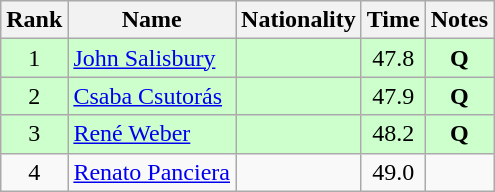<table class="wikitable sortable" style="text-align:center">
<tr>
<th>Rank</th>
<th>Name</th>
<th>Nationality</th>
<th>Time</th>
<th>Notes</th>
</tr>
<tr bgcolor=ccffcc>
<td>1</td>
<td align=left><a href='#'>John Salisbury</a></td>
<td align=left></td>
<td>47.8</td>
<td><strong>Q</strong></td>
</tr>
<tr bgcolor=ccffcc>
<td>2</td>
<td align=left><a href='#'>Csaba Csutorás</a></td>
<td align=left></td>
<td>47.9</td>
<td><strong>Q</strong></td>
</tr>
<tr bgcolor=ccffcc>
<td>3</td>
<td align=left><a href='#'>René Weber</a></td>
<td align=left></td>
<td>48.2</td>
<td><strong>Q</strong></td>
</tr>
<tr>
<td>4</td>
<td align=left><a href='#'>Renato Panciera</a></td>
<td align=left></td>
<td>49.0</td>
<td></td>
</tr>
</table>
